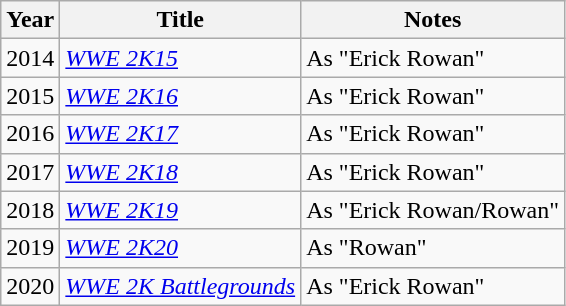<table class="wikitable sortable">
<tr>
<th>Year</th>
<th>Title</th>
<th class="unsortable">Notes</th>
</tr>
<tr>
<td>2014</td>
<td><em><a href='#'>WWE 2K15</a></em></td>
<td>As "Erick Rowan"</td>
</tr>
<tr>
<td>2015</td>
<td><em><a href='#'>WWE 2K16</a></em></td>
<td>As "Erick Rowan"</td>
</tr>
<tr>
<td>2016</td>
<td><em><a href='#'>WWE 2K17</a></em></td>
<td>As "Erick Rowan"</td>
</tr>
<tr>
<td>2017</td>
<td><em><a href='#'>WWE 2K18</a></em></td>
<td>As "Erick Rowan"</td>
</tr>
<tr>
<td>2018</td>
<td><em><a href='#'>WWE 2K19</a></em></td>
<td>As "Erick Rowan/Rowan"</td>
</tr>
<tr>
<td>2019</td>
<td><em><a href='#'>WWE 2K20</a></em></td>
<td>As "Rowan"</td>
</tr>
<tr>
<td>2020</td>
<td><em><a href='#'>WWE 2K Battlegrounds</a></em></td>
<td>As "Erick Rowan"</td>
</tr>
</table>
